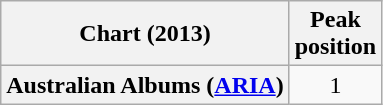<table class="wikitable sortable plainrowheaders" style="text-align:center">
<tr>
<th scope="col">Chart (2013)</th>
<th scope="col">Peak<br>position</th>
</tr>
<tr>
<th scope="row">Australian Albums (<a href='#'>ARIA</a>)</th>
<td>1</td>
</tr>
</table>
